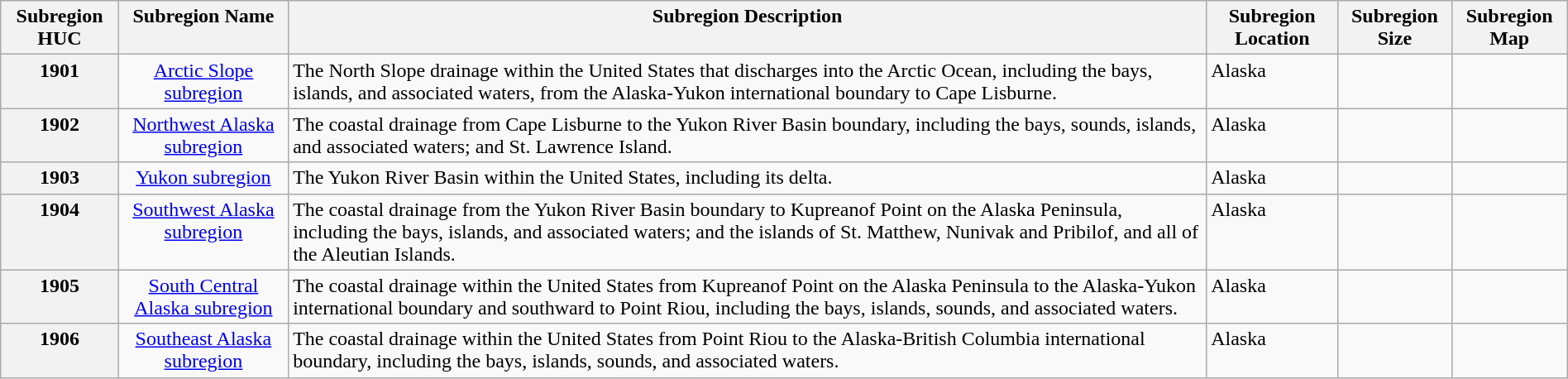<table class="wikitable" border="1" style="margin: 1em auto 1em auto;">
<tr valign="top">
<th scope="col">Subregion HUC</th>
<th scope="col">Subregion Name</th>
<th scope="col">Subregion Description</th>
<th scope="col">Subregion Location</th>
<th scope="col">Subregion Size</th>
<th scope="col">Subregion Map</th>
</tr>
<tr valign="top">
<th scope="row">1901</th>
<td align="center"><a href='#'>Arctic Slope subregion</a></td>
<td align="left">The North Slope drainage within the United States that discharges into the Arctic Ocean, including the bays, islands, and associated waters, from the Alaska-Yukon international boundary to Cape Lisburne.</td>
<td>Alaska</td>
<td align="center"></td>
<td align="right"></td>
</tr>
<tr valign="top">
<th scope="row">1902</th>
<td align="center"><a href='#'>Northwest Alaska subregion</a></td>
<td align="left">The coastal drainage from Cape Lisburne to the Yukon River Basin boundary, including the bays, sounds, islands, and associated waters; and St. Lawrence Island.</td>
<td>Alaska</td>
<td align="center"></td>
<td align="right"></td>
</tr>
<tr valign="top">
<th scope="row">1903</th>
<td align="center"><a href='#'>Yukon subregion</a></td>
<td align="left">The Yukon River Basin within the United States, including its delta.</td>
<td>Alaska</td>
<td align="center"></td>
<td align="right"></td>
</tr>
<tr valign="top">
<th scope="row">1904</th>
<td align="center"><a href='#'>Southwest Alaska subregion</a></td>
<td align="left">The coastal drainage from the Yukon River Basin boundary to Kupreanof Point on the Alaska Peninsula, including the bays, islands, and associated waters; and the islands of St. Matthew, Nunivak and Pribilof, and all of the Aleutian Islands.</td>
<td>Alaska</td>
<td align="center"></td>
<td align="right"></td>
</tr>
<tr valign="top">
<th scope="row">1905</th>
<td align="center"><a href='#'>South Central Alaska subregion</a></td>
<td align="left">The coastal drainage within the United States from Kupreanof Point on the Alaska Peninsula to the Alaska-Yukon international boundary and southward to Point Riou, including the bays, islands, sounds, and associated waters.</td>
<td>Alaska</td>
<td align="center"></td>
<td align="right"></td>
</tr>
<tr valign="top">
<th scope="row">1906</th>
<td align="center"><a href='#'>Southeast Alaska subregion</a></td>
<td align="left">The coastal drainage within the United States from Point Riou to the Alaska-British Columbia international boundary, including the bays, islands, sounds, and associated waters.</td>
<td>Alaska</td>
<td align="center"></td>
<td align="right"></td>
</tr>
</table>
